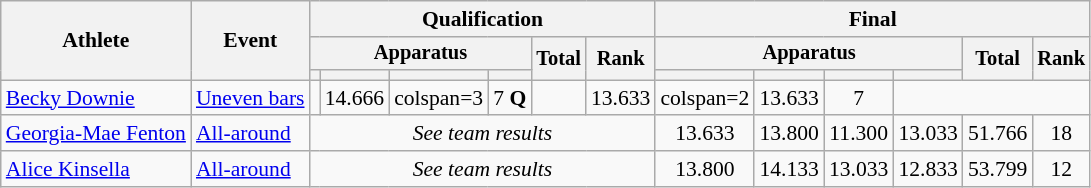<table class=wikitable style=font-size:90%;text-align:center>
<tr>
<th rowspan=3>Athlete</th>
<th rowspan=3>Event</th>
<th colspan=6>Qualification</th>
<th colspan=6>Final</th>
</tr>
<tr style=font-size:95%>
<th colspan=4>Apparatus</th>
<th rowspan=2>Total</th>
<th rowspan=2>Rank</th>
<th colspan=4>Apparatus</th>
<th rowspan=2>Total</th>
<th rowspan=2>Rank</th>
</tr>
<tr style=font-size:95%>
<th></th>
<th></th>
<th></th>
<th></th>
<th></th>
<th></th>
<th></th>
<th></th>
</tr>
<tr>
<td align=left><a href='#'>Becky Downie</a></td>
<td align=left><a href='#'>Uneven bars</a></td>
<td></td>
<td>14.666</td>
<td>colspan=3 </td>
<td>7 <strong>Q</strong></td>
<td></td>
<td>13.633</td>
<td>colspan=2 </td>
<td>13.633</td>
<td>7</td>
</tr>
<tr>
<td align=left><a href='#'>Georgia-Mae Fenton</a></td>
<td align=left><a href='#'>All-around</a></td>
<td colspan=6><em>See team results</em></td>
<td>13.633</td>
<td>13.800</td>
<td>11.300</td>
<td>13.033</td>
<td>51.766</td>
<td>18</td>
</tr>
<tr>
<td align=left><a href='#'>Alice Kinsella</a></td>
<td align=left><a href='#'>All-around</a></td>
<td colspan=6><em>See team results</em></td>
<td>13.800</td>
<td>14.133</td>
<td>13.033</td>
<td>12.833</td>
<td>53.799</td>
<td>12</td>
</tr>
</table>
